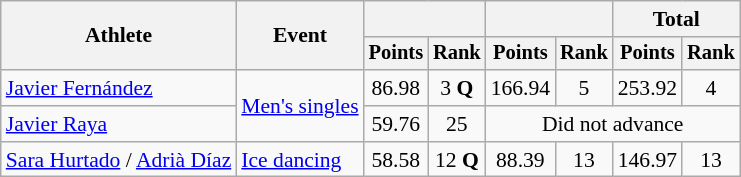<table class="wikitable" style="font-size:90%">
<tr>
<th rowspan="2">Athlete</th>
<th rowspan="2">Event</th>
<th colspan="2"></th>
<th colspan="2"></th>
<th colspan="2">Total</th>
</tr>
<tr style="font-size:95%">
<th>Points</th>
<th>Rank</th>
<th>Points</th>
<th>Rank</th>
<th>Points</th>
<th>Rank</th>
</tr>
<tr align=center>
<td align=left><a href='#'>Javier Fernández</a></td>
<td align=left rowspan=2><a href='#'>Men's singles</a></td>
<td>86.98</td>
<td>3 <strong>Q</strong></td>
<td>166.94</td>
<td>5</td>
<td>253.92</td>
<td>4</td>
</tr>
<tr align=center>
<td align=left><a href='#'>Javier Raya</a></td>
<td>59.76</td>
<td>25</td>
<td colspan=4>Did not advance</td>
</tr>
<tr align=center>
<td align=left><a href='#'>Sara Hurtado</a> / <a href='#'>Adrià Díaz</a></td>
<td align=left><a href='#'>Ice dancing</a></td>
<td>58.58</td>
<td>12 <strong>Q</strong></td>
<td>88.39</td>
<td>13</td>
<td>146.97</td>
<td>13</td>
</tr>
</table>
